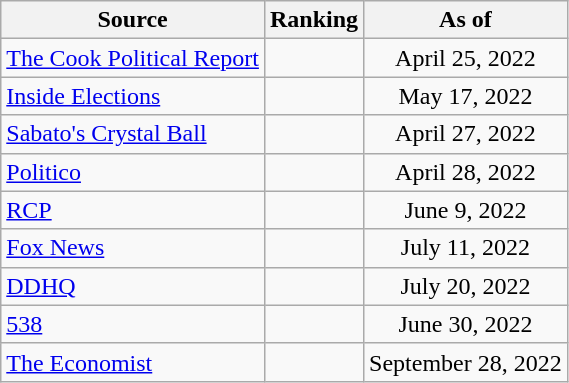<table class="wikitable" style="text-align:center">
<tr>
<th>Source</th>
<th>Ranking</th>
<th>As of</th>
</tr>
<tr>
<td align=left><a href='#'>The Cook Political Report</a></td>
<td></td>
<td>April 25, 2022</td>
</tr>
<tr>
<td align=left><a href='#'>Inside Elections</a></td>
<td></td>
<td>May 17, 2022</td>
</tr>
<tr>
<td align=left><a href='#'>Sabato's Crystal Ball</a></td>
<td></td>
<td>April 27, 2022</td>
</tr>
<tr>
<td align=left><a href='#'>Politico</a></td>
<td></td>
<td>April 28, 2022</td>
</tr>
<tr>
<td align="left"><a href='#'>RCP</a></td>
<td></td>
<td>June 9, 2022</td>
</tr>
<tr>
<td align=left><a href='#'>Fox News</a></td>
<td></td>
<td>July 11, 2022</td>
</tr>
<tr>
<td align="left"><a href='#'>DDHQ</a></td>
<td></td>
<td>July 20, 2022</td>
</tr>
<tr>
<td align="left"><a href='#'>538</a></td>
<td></td>
<td>June 30, 2022</td>
</tr>
<tr>
<td align="left"><a href='#'>The Economist</a></td>
<td></td>
<td>September 28, 2022</td>
</tr>
</table>
